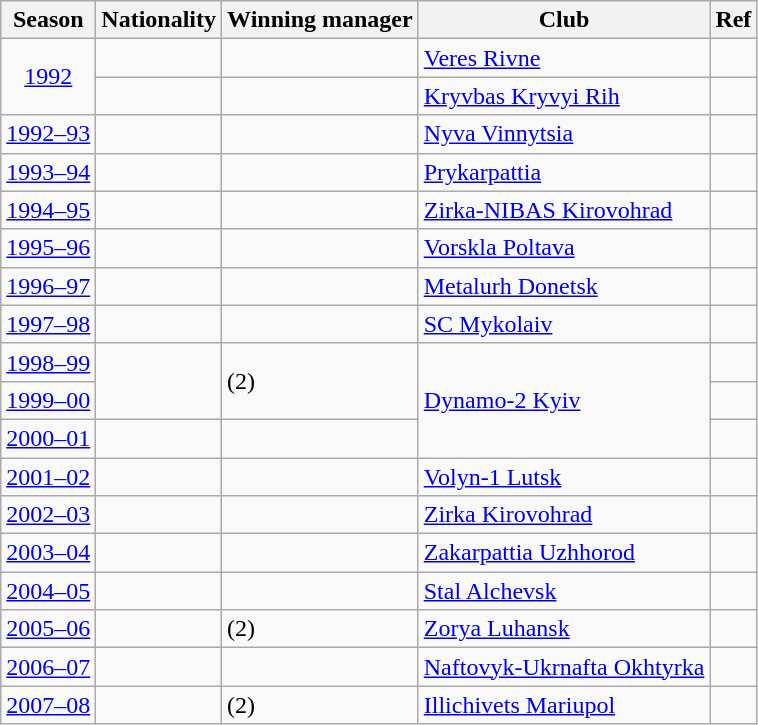<table class="sortable wikitable">
<tr>
<th>Season</th>
<th>Nationality</th>
<th>Winning manager</th>
<th>Club</th>
<th class="unsortable">Ref</th>
</tr>
<tr>
<td align=center rowspan=2><a href='#'>1992</a></td>
<td align=center></td>
<td></td>
<td><a href='#'>Veres Rivne</a></td>
<td align=center></td>
</tr>
<tr>
<td align=center></td>
<td></td>
<td><a href='#'>Kryvbas Kryvyi Rih</a></td>
<td align=center></td>
</tr>
<tr>
<td align=center><a href='#'>1992–93</a></td>
<td align=center></td>
<td></td>
<td><a href='#'>Nyva Vinnytsia</a></td>
<td align=center></td>
</tr>
<tr>
<td align=center><a href='#'>1993–94</a></td>
<td align=center></td>
<td></td>
<td><a href='#'>Prykarpattia</a></td>
<td align=center></td>
</tr>
<tr>
<td align=center><a href='#'>1994–95</a></td>
<td align=center></td>
<td></td>
<td><a href='#'>Zirka-NIBAS Kirovohrad</a></td>
<td align=center></td>
</tr>
<tr>
<td align=center><a href='#'>1995–96</a></td>
<td align=center></td>
<td></td>
<td><a href='#'>Vorskla Poltava</a></td>
<td align=center></td>
</tr>
<tr>
<td align=center><a href='#'>1996–97</a></td>
<td align=center></td>
<td></td>
<td><a href='#'>Metalurh Donetsk</a></td>
<td align=center></td>
</tr>
<tr>
<td align=center><a href='#'>1997–98</a></td>
<td align=center></td>
<td></td>
<td><a href='#'>SC Mykolaiv</a></td>
<td align=center></td>
</tr>
<tr>
<td align=center><a href='#'>1998–99</a></td>
<td align=center rowspan=2></td>
<td rowspan=2> (2)</td>
<td rowspan=3><a href='#'>Dynamo-2 Kyiv</a></td>
<td align=center></td>
</tr>
<tr>
<td align=center><a href='#'>1999–00</a></td>
<td align=center></td>
</tr>
<tr>
<td align=center><a href='#'>2000–01</a></td>
<td align=center></td>
<td></td>
<td align=center></td>
</tr>
<tr>
<td align=center><a href='#'>2001–02</a></td>
<td align=center></td>
<td></td>
<td><a href='#'>Volyn-1 Lutsk</a></td>
<td align=center></td>
</tr>
<tr>
<td align=center><a href='#'>2002–03</a></td>
<td align=center></td>
<td></td>
<td><a href='#'>Zirka Kirovohrad</a></td>
<td align=center></td>
</tr>
<tr>
<td align=center><a href='#'>2003–04</a></td>
<td align=center></td>
<td></td>
<td><a href='#'>Zakarpattia Uzhhorod</a></td>
<td align=center></td>
</tr>
<tr>
<td align=center><a href='#'>2004–05</a></td>
<td align=center></td>
<td></td>
<td><a href='#'>Stal Alchevsk</a></td>
<td align=center></td>
</tr>
<tr>
<td align=center><a href='#'>2005–06</a></td>
<td align=center></td>
<td> (2)</td>
<td><a href='#'>Zorya Luhansk</a></td>
<td align=center></td>
</tr>
<tr>
<td align=center><a href='#'>2006–07</a></td>
<td align=center></td>
<td></td>
<td><a href='#'>Naftovyk-Ukrnafta Okhtyrka</a></td>
<td align=center></td>
</tr>
<tr>
<td align=center><a href='#'>2007–08</a></td>
<td align=center></td>
<td> (2)</td>
<td><a href='#'>Illichivets Mariupol</a></td>
<td align=center></td>
</tr>
</table>
